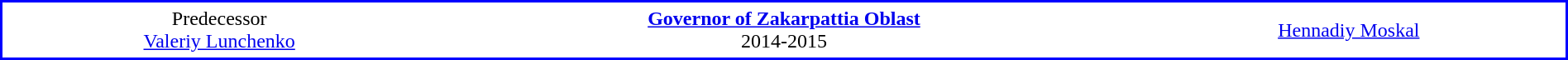<table style="clear:both; background-color: white; border-style: solid; border-color:blue; border-width:2px; vertical-align:top; text-align:center; border-collapse: collapse;width:100%;margin-top:3px;" cellpadding="4" cellspacing"0">
<tr>
<td width="25%">Predecessor<br><a href='#'>Valeriy Lunchenko</a></td>
<td width="10%"></td>
<td width="20%"><strong><a href='#'>Governor of Zakarpattia Oblast</a></strong><br>2014-2015</td>
<td width="10%"></td>
<td width="25%"><a href='#'>Hennadiy Moskal</a></td>
</tr>
</table>
